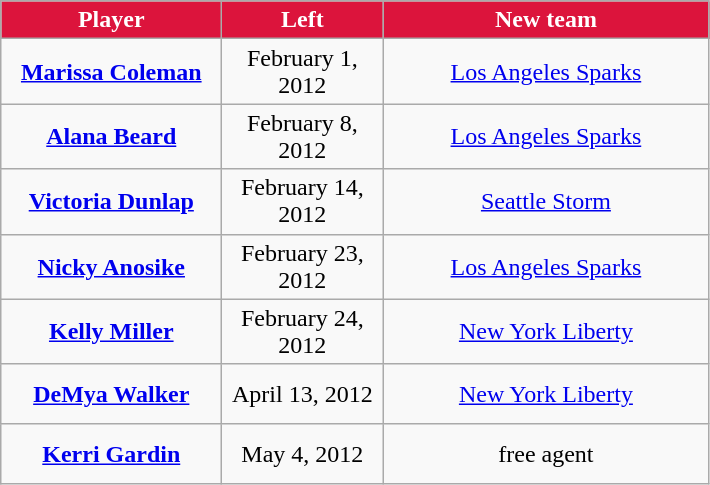<table class="wikitable" style="text-align: center">
<tr align="center"  bgcolor="#dddddd">
<td style="background:#DC143C;color:white; width:140px"><strong>Player</strong></td>
<td style="background:#DC143C;color:white; width:100px"><strong>Left</strong></td>
<td style="background:#DC143C;color:white; width:210px"><strong>New team</strong></td>
</tr>
<tr style="height:40px">
<td><strong><a href='#'>Marissa Coleman</a></strong></td>
<td>February 1, 2012</td>
<td><a href='#'>Los Angeles Sparks</a></td>
</tr>
<tr style="height:40px">
<td><strong><a href='#'>Alana Beard</a></strong></td>
<td>February 8, 2012</td>
<td><a href='#'>Los Angeles Sparks</a></td>
</tr>
<tr style="height:40px">
<td><strong><a href='#'>Victoria Dunlap</a></strong></td>
<td>February 14, 2012</td>
<td><a href='#'>Seattle Storm</a></td>
</tr>
<tr style="height:40px">
<td><strong><a href='#'>Nicky Anosike</a></strong></td>
<td>February 23, 2012</td>
<td><a href='#'>Los Angeles Sparks</a></td>
</tr>
<tr style="height:40px">
<td><strong><a href='#'>Kelly Miller</a></strong></td>
<td>February 24, 2012</td>
<td><a href='#'>New York Liberty</a></td>
</tr>
<tr style="height:40px">
<td><strong><a href='#'>DeMya Walker</a></strong></td>
<td>April 13, 2012</td>
<td><a href='#'>New York Liberty</a></td>
</tr>
<tr style="height:40px">
<td><strong><a href='#'>Kerri Gardin</a></strong></td>
<td>May 4, 2012</td>
<td>free agent</td>
</tr>
</table>
